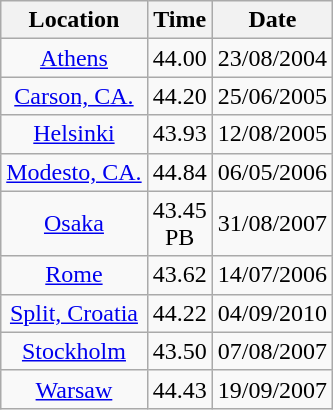<table class="wikitable" style= "text-align: center">
<tr>
<th>Location</th>
<th>Time</th>
<th>Date</th>
</tr>
<tr>
<td><a href='#'>Athens</a></td>
<td>44.00</td>
<td>23/08/2004</td>
</tr>
<tr>
<td><a href='#'>Carson, CA.</a></td>
<td>44.20</td>
<td>25/06/2005</td>
</tr>
<tr>
<td><a href='#'>Helsinki</a></td>
<td>43.93</td>
<td>12/08/2005</td>
</tr>
<tr>
<td><a href='#'>Modesto, CA.</a></td>
<td>44.84</td>
<td>06/05/2006</td>
</tr>
<tr>
<td><a href='#'>Osaka</a></td>
<td>43.45<br>PB</td>
<td>31/08/2007</td>
</tr>
<tr>
<td><a href='#'>Rome</a></td>
<td>43.62</td>
<td>14/07/2006</td>
</tr>
<tr>
<td><a href='#'>Split, Croatia</a></td>
<td>44.22</td>
<td>04/09/2010</td>
</tr>
<tr>
<td><a href='#'>Stockholm</a></td>
<td>43.50</td>
<td>07/08/2007</td>
</tr>
<tr>
<td><a href='#'>Warsaw</a></td>
<td>44.43</td>
<td>19/09/2007</td>
</tr>
</table>
